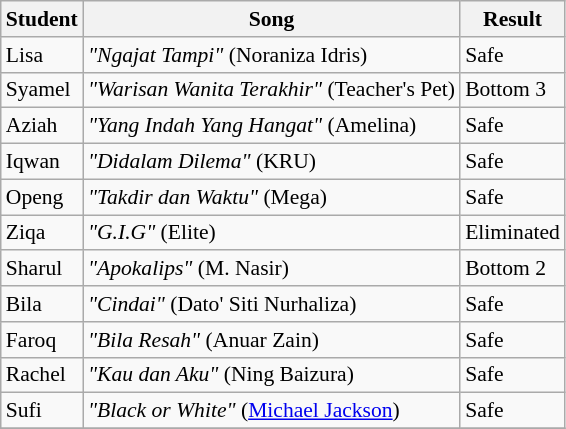<table class="wikitable" style="font-size:90%;">
<tr>
<th>Student</th>
<th>Song</th>
<th>Result</th>
</tr>
<tr>
<td>Lisa</td>
<td><em>"Ngajat Tampi"</em> (Noraniza Idris)</td>
<td>Safe</td>
</tr>
<tr>
<td>Syamel</td>
<td><em>"Warisan Wanita Terakhir"</em> (Teacher's Pet)</td>
<td>Bottom 3</td>
</tr>
<tr>
<td>Aziah</td>
<td><em>"Yang Indah Yang Hangat"</em> (Amelina)</td>
<td>Safe</td>
</tr>
<tr>
<td>Iqwan</td>
<td><em>"Didalam Dilema"</em> (KRU)</td>
<td>Safe</td>
</tr>
<tr>
<td>Openg</td>
<td><em>"Takdir dan Waktu"</em> (Mega)</td>
<td>Safe</td>
</tr>
<tr>
<td>Ziqa</td>
<td><em>"G.I.G"</em> (Elite)</td>
<td>Eliminated</td>
</tr>
<tr>
<td>Sharul</td>
<td><em>"Apokalips"</em> (M. Nasir)</td>
<td>Bottom 2</td>
</tr>
<tr>
<td>Bila</td>
<td><em>"Cindai"</em> (Dato' Siti Nurhaliza)</td>
<td>Safe</td>
</tr>
<tr>
<td>Faroq</td>
<td><em>"Bila Resah"</em> (Anuar Zain)</td>
<td>Safe</td>
</tr>
<tr>
<td>Rachel</td>
<td><em>"Kau dan Aku"</em> (Ning Baizura)</td>
<td>Safe</td>
</tr>
<tr>
<td>Sufi</td>
<td><em>"Black or White"</em> (<a href='#'>Michael Jackson</a>)</td>
<td>Safe</td>
</tr>
<tr>
</tr>
</table>
